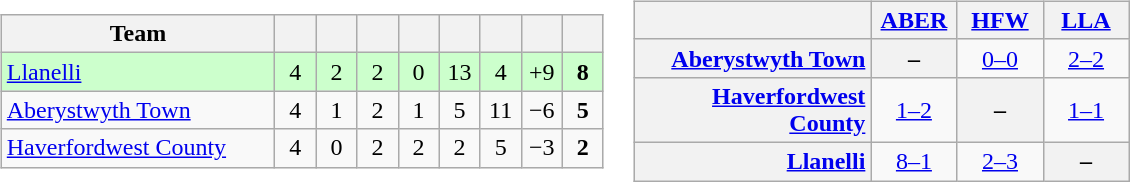<table>
<tr>
<td><br><table class="wikitable" style="text-align: center;">
<tr>
<th width=175>Team</th>
<th width=20></th>
<th width=20></th>
<th width=20></th>
<th width=20></th>
<th width=20></th>
<th width=20></th>
<th width=20></th>
<th width=20></th>
</tr>
<tr bgcolor="#ccffcc">
<td align=left><a href='#'>Llanelli</a></td>
<td>4</td>
<td>2</td>
<td>2</td>
<td>0</td>
<td>13</td>
<td>4</td>
<td>+9</td>
<td><strong>8</strong></td>
</tr>
<tr>
<td align=left><a href='#'>Aberystwyth Town</a></td>
<td>4</td>
<td>1</td>
<td>2</td>
<td>1</td>
<td>5</td>
<td>11</td>
<td>−6</td>
<td><strong>5</strong></td>
</tr>
<tr>
<td align=left><a href='#'>Haverfordwest County</a></td>
<td>4</td>
<td>0</td>
<td>2</td>
<td>2</td>
<td>2</td>
<td>5</td>
<td>−3</td>
<td><strong>2</strong></td>
</tr>
</table>
</td>
<td><br><table class="wikitable" style="text-align:center">
<tr>
<th width="150"> </th>
<th width="50"><a href='#'>ABER</a></th>
<th width="50"><a href='#'>HFW</a></th>
<th width="50"><a href='#'>LLA</a></th>
</tr>
<tr>
<th style="text-align:right;"><a href='#'>Aberystwyth Town</a></th>
<th>–</th>
<td title="Aberystwyth Town v Haverfordwest County"><a href='#'>0–0</a></td>
<td title="Aberystwyth Town v Llanelli"><a href='#'>2–2</a></td>
</tr>
<tr>
<th style="text-align:right;"><a href='#'>Haverfordwest County</a></th>
<td title="Haverfordwest County v Aberystwyth Town"><a href='#'>1–2</a></td>
<th>–</th>
<td title="Haverfordwest County v Llanelli"><a href='#'>1–1</a></td>
</tr>
<tr>
<th style="text-align:right;"><a href='#'>Llanelli</a></th>
<td title="Llanelli v Aberystwyth Town"><a href='#'>8–1</a></td>
<td title="Llanelli v Haverfordwest County"><a href='#'>2–3</a></td>
<th>–</th>
</tr>
</table>
</td>
</tr>
</table>
